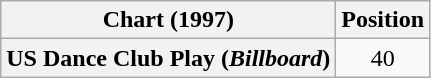<table class="wikitable plainrowheaders" style="text-align:center">
<tr>
<th>Chart (1997)</th>
<th>Position</th>
</tr>
<tr>
<th scope="row">US Dance Club Play (<em>Billboard</em>)</th>
<td>40</td>
</tr>
</table>
